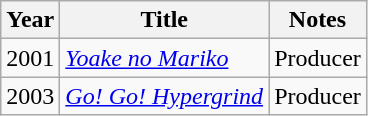<table class="wikitable">
<tr>
<th>Year</th>
<th>Title</th>
<th>Notes</th>
</tr>
<tr>
<td>2001</td>
<td><em><a href='#'>Yoake no Mariko</a></em></td>
<td>Producer</td>
</tr>
<tr>
<td>2003</td>
<td><em><a href='#'>Go! Go! Hypergrind</a></em></td>
<td>Producer</td>
</tr>
</table>
